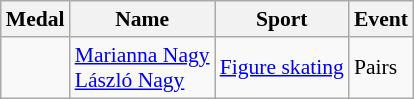<table class="wikitable sortable" style="font-size:90%">
<tr>
<th>Medal</th>
<th>Name</th>
<th>Sport</th>
<th>Event</th>
</tr>
<tr>
<td></td>
<td><a href='#'>Marianna Nagy</a> <br> <a href='#'>László Nagy</a></td>
<td><a href='#'>Figure skating</a></td>
<td>Pairs</td>
</tr>
</table>
